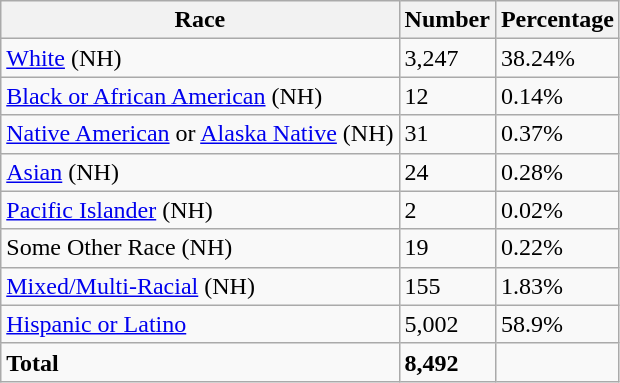<table class="wikitable">
<tr>
<th>Race</th>
<th>Number</th>
<th>Percentage</th>
</tr>
<tr>
<td><a href='#'>White</a> (NH)</td>
<td>3,247</td>
<td>38.24%</td>
</tr>
<tr>
<td><a href='#'>Black or African American</a> (NH)</td>
<td>12</td>
<td>0.14%</td>
</tr>
<tr>
<td><a href='#'>Native American</a> or <a href='#'>Alaska Native</a> (NH)</td>
<td>31</td>
<td>0.37%</td>
</tr>
<tr>
<td><a href='#'>Asian</a> (NH)</td>
<td>24</td>
<td>0.28%</td>
</tr>
<tr>
<td><a href='#'>Pacific Islander</a> (NH)</td>
<td>2</td>
<td>0.02%</td>
</tr>
<tr>
<td>Some Other Race (NH)</td>
<td>19</td>
<td>0.22%</td>
</tr>
<tr>
<td><a href='#'>Mixed/Multi-Racial</a> (NH)</td>
<td>155</td>
<td>1.83%</td>
</tr>
<tr>
<td><a href='#'>Hispanic or Latino</a></td>
<td>5,002</td>
<td>58.9%</td>
</tr>
<tr>
<td><strong>Total</strong></td>
<td><strong>8,492</strong></td>
<td></td>
</tr>
</table>
